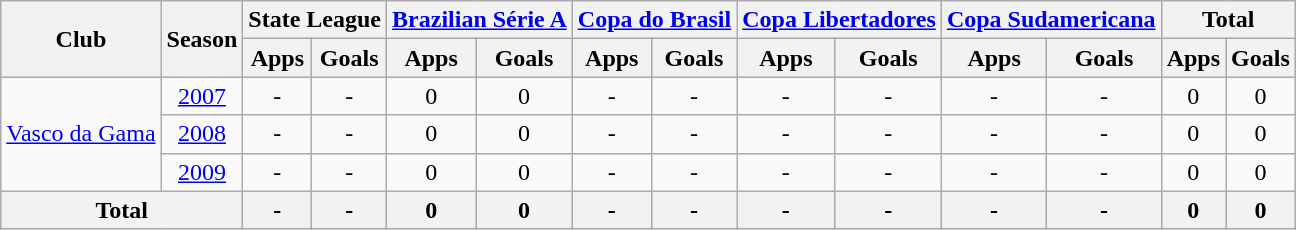<table class="wikitable" style="text-align: center;">
<tr>
<th rowspan="2">Club</th>
<th rowspan="2">Season</th>
<th colspan="2">State League</th>
<th colspan="2"><a href='#'>Brazilian Série A</a></th>
<th colspan="2"><a href='#'>Copa do Brasil</a></th>
<th colspan="2"><a href='#'>Copa Libertadores</a></th>
<th colspan="2"><a href='#'>Copa Sudamericana</a></th>
<th colspan="2">Total</th>
</tr>
<tr>
<th>Apps</th>
<th>Goals</th>
<th>Apps</th>
<th>Goals</th>
<th>Apps</th>
<th>Goals</th>
<th>Apps</th>
<th>Goals</th>
<th>Apps</th>
<th>Goals</th>
<th>Apps</th>
<th>Goals</th>
</tr>
<tr>
<td rowspan="3" valign="center"><a href='#'>Vasco da Gama</a></td>
<td><a href='#'>2007</a></td>
<td>-</td>
<td>-</td>
<td>0</td>
<td>0</td>
<td>-</td>
<td>-</td>
<td>-</td>
<td>-</td>
<td>-</td>
<td>-</td>
<td>0</td>
<td>0</td>
</tr>
<tr>
<td><a href='#'>2008</a></td>
<td>-</td>
<td>-</td>
<td>0</td>
<td>0</td>
<td>-</td>
<td>-</td>
<td>-</td>
<td>-</td>
<td>-</td>
<td>-</td>
<td>0</td>
<td>0</td>
</tr>
<tr>
<td><a href='#'>2009</a></td>
<td>-</td>
<td>-</td>
<td>0</td>
<td>0</td>
<td>-</td>
<td>-</td>
<td>-</td>
<td>-</td>
<td>-</td>
<td>-</td>
<td>0</td>
<td>0</td>
</tr>
<tr>
<th colspan="2"><strong>Total</strong></th>
<th>-</th>
<th>-</th>
<th>0</th>
<th>0</th>
<th>-</th>
<th>-</th>
<th>-</th>
<th>-</th>
<th>-</th>
<th>-</th>
<th>0</th>
<th>0</th>
</tr>
</table>
